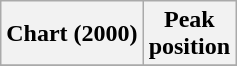<table class="wikitable">
<tr>
<th>Chart (2000)</th>
<th>Peak<br>position</th>
</tr>
<tr>
</tr>
</table>
